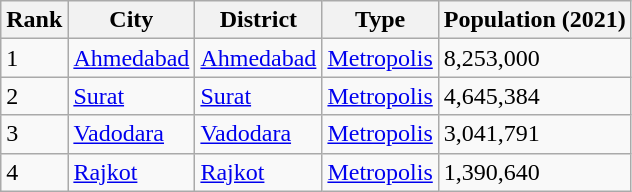<table class="wikitable">
<tr>
<th>Rank</th>
<th>City</th>
<th>District</th>
<th>Type</th>
<th>Population (2021)</th>
</tr>
<tr>
<td>1</td>
<td><a href='#'>Ahmedabad</a></td>
<td><a href='#'>Ahmedabad</a></td>
<td><a href='#'>Metropolis</a></td>
<td>8,253,000</td>
</tr>
<tr>
<td>2</td>
<td><a href='#'>Surat</a></td>
<td><a href='#'>Surat</a></td>
<td><a href='#'>Metropolis</a></td>
<td>4,645,384</td>
</tr>
<tr>
<td>3</td>
<td><a href='#'>Vadodara</a></td>
<td><a href='#'>Vadodara</a></td>
<td><a href='#'>Metropolis</a></td>
<td>3,041,791</td>
</tr>
<tr>
<td>4</td>
<td><a href='#'>Rajkot</a></td>
<td><a href='#'>Rajkot</a></td>
<td><a href='#'>Metropolis</a></td>
<td>1,390,640</td>
</tr>
</table>
